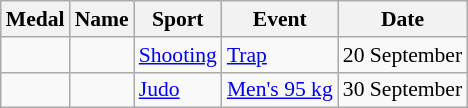<table class="wikitable sortable" style="font-size:90%">
<tr>
<th>Medal</th>
<th>Name</th>
<th>Sport</th>
<th>Event</th>
<th>Date</th>
</tr>
<tr>
<td></td>
<td></td>
<td><a href='#'>Shooting</a></td>
<td><a href='#'>Trap</a></td>
<td>20 September</td>
</tr>
<tr>
<td></td>
<td></td>
<td><a href='#'>Judo</a></td>
<td><a href='#'>Men's 95 kg</a></td>
<td>30 September</td>
</tr>
</table>
